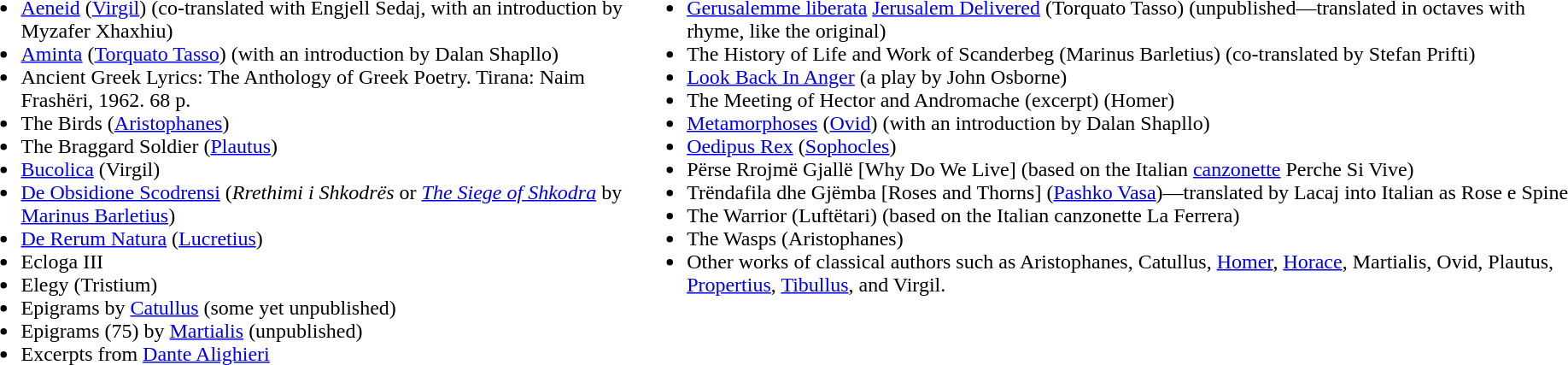<table>
<tr>
<td valign="top"><br><ul><li><a href='#'>Aeneid</a> (<a href='#'>Virgil</a>) (co-translated with Engjell Sedaj, with an introduction by Myzafer Xhaxhiu)</li><li><a href='#'>Aminta</a> (<a href='#'>Torquato Tasso</a>) (with an introduction by Dalan Shapllo)</li><li>Ancient Greek Lyrics: The Anthology of Greek Poetry. Tirana: Naim Frashëri, 1962. 68 p.</li><li>The Birds (<a href='#'>Aristophanes</a>)</li><li>The Braggard Soldier (<a href='#'>Plautus</a>)</li><li><a href='#'>Bucolica</a> (Virgil)</li><li><a href='#'>De Obsidione Scodrensi</a> (<em>Rrethimi i Shkodrës</em> or <em><a href='#'>The Siege of Shkodra</a></em> by <a href='#'>Marinus Barletius</a>)</li><li><a href='#'>De Rerum Natura</a> (<a href='#'>Lucretius</a>)</li><li>Ecloga III</li><li>Elegy (Tristium)</li><li>Epigrams by <a href='#'>Catullus</a> (some yet unpublished)</li><li>Epigrams (75) by <a href='#'>Martialis</a> (unpublished)</li><li>Excerpts from <a href='#'>Dante Alighieri</a></li></ul></td>
<td valign="top"><br><ul><li><a href='#'>Gerusalemme liberata</a> <a href='#'>Jerusalem Delivered</a> (Torquato Tasso) (unpublished—translated in octaves with rhyme, like the original)</li><li>The History of Life and Work of Scanderbeg (Marinus Barletius) (co-translated by Stefan Prifti)</li><li><a href='#'>Look Back In Anger</a> (a play by John Osborne)</li><li>The Meeting of Hector and Andromache (excerpt) (Homer)</li><li><a href='#'>Metamorphoses</a> (<a href='#'>Ovid</a>) (with an introduction by Dalan Shapllo)</li><li><a href='#'>Oedipus Rex</a> (<a href='#'>Sophocles</a>)</li><li>Përse Rrojmë Gjallë [Why Do We Live] (based on the Italian <a href='#'>canzonette</a> Perche Si Vive)</li><li>Trëndafila dhe Gjëmba [Roses and Thorns] (<a href='#'>Pashko Vasa</a>)—translated by Lacaj into Italian as Rose e Spine</li><li>The Warrior (Luftëtari) (based on the Italian canzonette La Ferrera)</li><li>The Wasps (Aristophanes)</li><li>Other works of classical authors such as Aristophanes, Catullus, <a href='#'>Homer</a>, <a href='#'>Horace</a>, Martialis, Ovid, Plautus, <a href='#'>Propertius</a>, <a href='#'>Tibullus</a>, and Virgil.</li></ul></td>
</tr>
</table>
